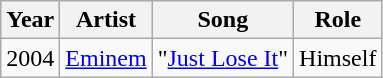<table class="wikitable sortable">
<tr>
<th>Year</th>
<th>Artist</th>
<th>Song</th>
<th>Role</th>
</tr>
<tr>
<td>2004</td>
<td><a href='#'>Eminem</a></td>
<td>"<a href='#'>Just Lose It</a>"</td>
<td>Himself</td>
</tr>
</table>
